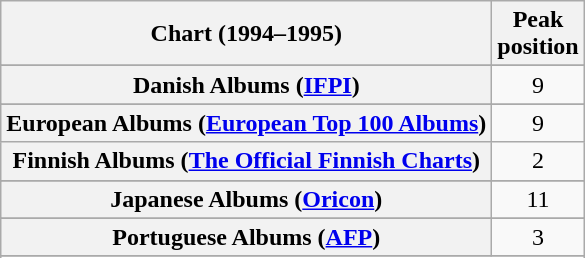<table class="wikitable sortable plainrowheaders" style="text-align:center">
<tr>
<th scope="col">Chart (1994–1995)</th>
<th scope="col">Peak<br>position</th>
</tr>
<tr>
</tr>
<tr>
</tr>
<tr>
</tr>
<tr>
</tr>
<tr>
<th scope="row">Danish Albums (<a href='#'>IFPI</a>)</th>
<td>9</td>
</tr>
<tr>
</tr>
<tr>
<th scope="row">European Albums (<a href='#'>European Top 100 Albums</a>)</th>
<td align="center">9</td>
</tr>
<tr>
<th scope="row">Finnish Albums (<a href='#'>The Official Finnish Charts</a>)</th>
<td align="center">2</td>
</tr>
<tr>
</tr>
<tr>
</tr>
<tr>
<th scope="row">Japanese Albums (<a href='#'>Oricon</a>)</th>
<td align="center">11</td>
</tr>
<tr>
</tr>
<tr>
<th scope="row">Portuguese Albums (<a href='#'>AFP</a>)</th>
<td align="center">3</td>
</tr>
<tr>
</tr>
<tr>
</tr>
<tr>
</tr>
<tr>
</tr>
<tr>
</tr>
<tr>
</tr>
</table>
